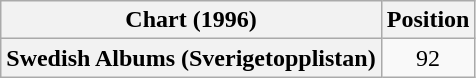<table class="wikitable plainrowheaders" style="text-align:center">
<tr>
<th>Chart (1996)</th>
<th>Position</th>
</tr>
<tr>
<th scope="row">Swedish Albums (Sverigetopplistan)</th>
<td>92</td>
</tr>
</table>
